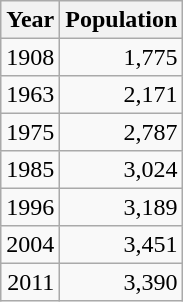<table class="wikitable" style="line-height:1.1em;">
<tr>
<th>Year</th>
<th>Population</th>
</tr>
<tr align="right">
<td>1908</td>
<td>1,775</td>
</tr>
<tr align="right">
<td>1963</td>
<td>2,171</td>
</tr>
<tr align="right">
<td>1975</td>
<td>2,787</td>
</tr>
<tr align="right">
<td>1985</td>
<td>3,024</td>
</tr>
<tr align="right">
<td>1996</td>
<td>3,189</td>
</tr>
<tr align="right">
<td>2004</td>
<td>3,451</td>
</tr>
<tr align="right">
<td>2011</td>
<td>3,390</td>
</tr>
</table>
